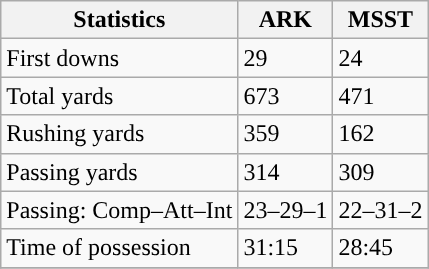<table class="wikitable" style="float: left;">
<tr>
<th>Statistics</th>
<th>ARK</th>
<th>MSST</th>
</tr>
<tr>
<td>First downs</td>
<td>29</td>
<td>24</td>
</tr>
<tr>
<td>Total yards</td>
<td>673</td>
<td>471</td>
</tr>
<tr>
<td>Rushing yards</td>
<td>359</td>
<td>162</td>
</tr>
<tr>
<td>Passing yards</td>
<td>314</td>
<td>309</td>
</tr>
<tr>
<td>Passing: Comp–Att–Int</td>
<td>23–29–1</td>
<td>22–31–2</td>
</tr>
<tr>
<td>Time of possession</td>
<td>31:15</td>
<td>28:45</td>
</tr>
<tr>
</tr>
</table>
